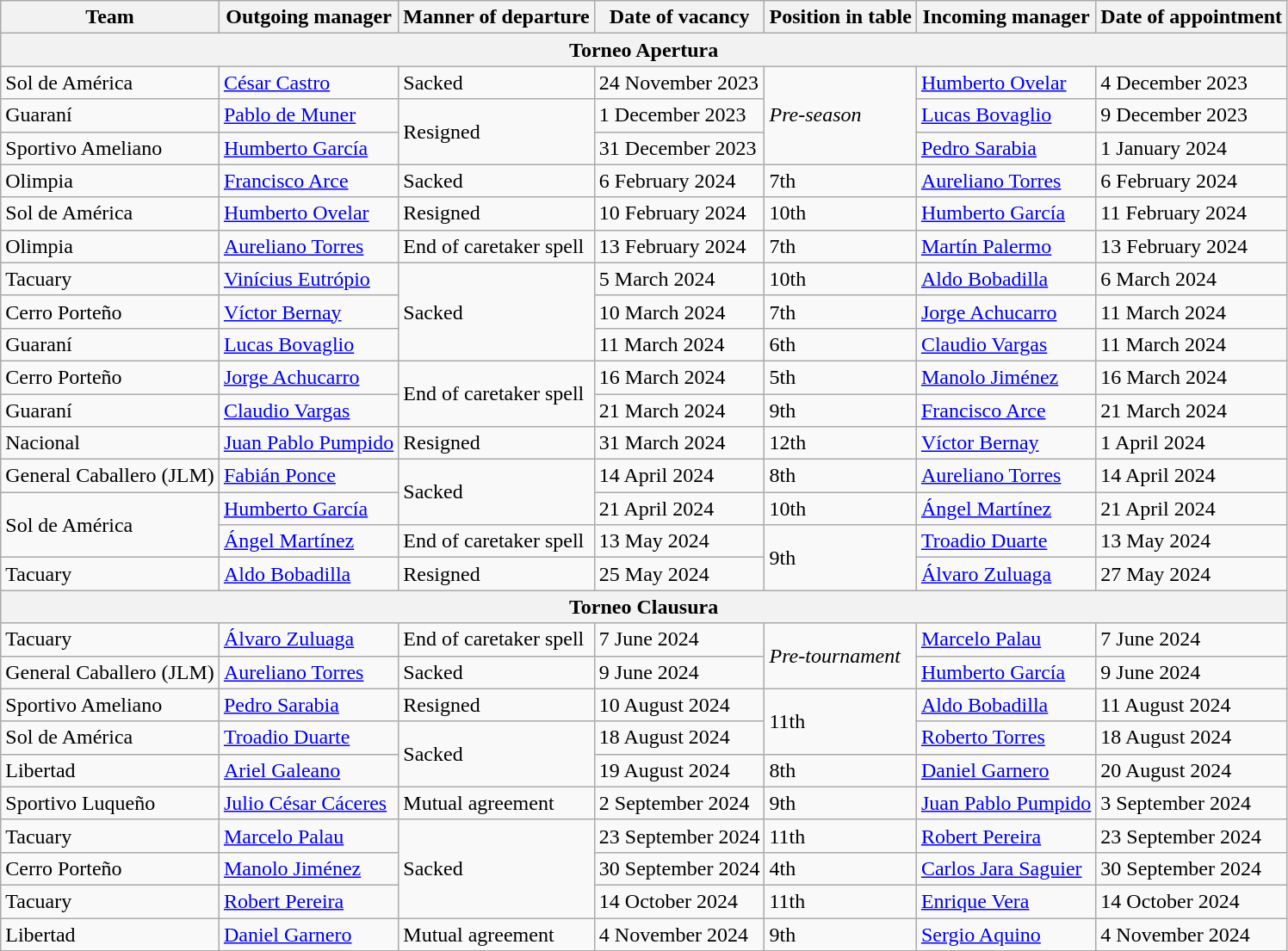<table class="wikitable sortable">
<tr>
<th>Team</th>
<th>Outgoing manager</th>
<th>Manner of departure</th>
<th>Date of vacancy</th>
<th>Position in table</th>
<th>Incoming manager</th>
<th>Date of appointment</th>
</tr>
<tr>
<th colspan=7>Torneo Apertura</th>
</tr>
<tr>
<td>Sol de América</td>
<td> <a href='#'>César Castro</a></td>
<td>Sacked</td>
<td>24 November 2023</td>
<td rowspan=3><em>Pre-season</em></td>
<td> <a href='#'>Humberto Ovelar</a></td>
<td>4 December 2023</td>
</tr>
<tr>
<td>Guaraní</td>
<td> <a href='#'>Pablo de Muner</a></td>
<td rowspan=2>Resigned</td>
<td>1 December 2023</td>
<td> <a href='#'>Lucas Bovaglio</a></td>
<td>9 December 2023</td>
</tr>
<tr>
<td>Sportivo Ameliano</td>
<td> <a href='#'>Humberto García</a></td>
<td>31 December 2023</td>
<td> <a href='#'>Pedro Sarabia</a></td>
<td>1 January 2024</td>
</tr>
<tr>
<td>Olimpia</td>
<td> <a href='#'>Francisco Arce</a></td>
<td>Sacked</td>
<td>6 February 2024</td>
<td>7th</td>
<td> <a href='#'>Aureliano Torres</a></td>
<td>6 February 2024</td>
</tr>
<tr>
<td>Sol de América</td>
<td> <a href='#'>Humberto Ovelar</a></td>
<td>Resigned</td>
<td>10 February 2024</td>
<td>10th</td>
<td> <a href='#'>Humberto García</a></td>
<td>11 February 2024</td>
</tr>
<tr>
<td>Olimpia</td>
<td> <a href='#'>Aureliano Torres</a></td>
<td>End of caretaker spell</td>
<td>13 February 2024</td>
<td>7th</td>
<td> <a href='#'>Martín Palermo</a></td>
<td>13 February 2024</td>
</tr>
<tr>
<td>Tacuary</td>
<td> <a href='#'>Vinícius Eutrópio</a></td>
<td rowspan=3>Sacked</td>
<td>5 March 2024</td>
<td>10th</td>
<td> <a href='#'>Aldo Bobadilla</a></td>
<td>6 March 2024</td>
</tr>
<tr>
<td>Cerro Porteño</td>
<td> <a href='#'>Víctor Bernay</a></td>
<td>10 March 2024</td>
<td>7th</td>
<td> <a href='#'>Jorge Achucarro</a></td>
<td>11 March 2024</td>
</tr>
<tr>
<td>Guaraní</td>
<td> <a href='#'>Lucas Bovaglio</a></td>
<td>11 March 2024</td>
<td>6th</td>
<td> <a href='#'>Claudio Vargas</a></td>
<td>11 March 2024</td>
</tr>
<tr>
<td>Cerro Porteño</td>
<td> <a href='#'>Jorge Achucarro</a></td>
<td rowspan=2>End of caretaker spell</td>
<td>16 March 2024</td>
<td>5th</td>
<td> <a href='#'>Manolo Jiménez</a></td>
<td>16 March 2024</td>
</tr>
<tr>
<td>Guaraní</td>
<td> <a href='#'>Claudio Vargas</a></td>
<td>21 March 2024</td>
<td>9th</td>
<td> <a href='#'>Francisco Arce</a></td>
<td>21 March 2024</td>
</tr>
<tr>
<td>Nacional</td>
<td> <a href='#'>Juan Pablo Pumpido</a></td>
<td>Resigned</td>
<td>31 March 2024</td>
<td>12th</td>
<td> <a href='#'>Víctor Bernay</a></td>
<td>1 April 2024</td>
</tr>
<tr>
<td>General Caballero (JLM)</td>
<td> <a href='#'>Fabián Ponce</a></td>
<td rowspan=2>Sacked</td>
<td>14 April 2024</td>
<td>8th</td>
<td> <a href='#'>Aureliano Torres</a></td>
<td>14 April 2024</td>
</tr>
<tr>
<td rowspan=2>Sol de América</td>
<td> <a href='#'>Humberto García</a></td>
<td>21 April 2024</td>
<td>10th</td>
<td> <a href='#'>Ángel Martínez</a></td>
<td>21 April 2024</td>
</tr>
<tr>
<td> <a href='#'>Ángel Martínez</a></td>
<td>End of caretaker spell</td>
<td>13 May 2024</td>
<td rowspan=2>9th</td>
<td> <a href='#'>Troadio Duarte</a></td>
<td>13 May 2024</td>
</tr>
<tr>
<td>Tacuary</td>
<td> <a href='#'>Aldo Bobadilla</a></td>
<td>Resigned</td>
<td>25 May 2024</td>
<td> <a href='#'>Álvaro Zuluaga</a></td>
<td>27 May 2024</td>
</tr>
<tr>
<th colspan=7>Torneo Clausura</th>
</tr>
<tr>
<td>Tacuary</td>
<td> <a href='#'>Álvaro Zuluaga</a></td>
<td>End of caretaker spell</td>
<td>7 June 2024</td>
<td rowspan=2><em>Pre-tournament</em></td>
<td> <a href='#'>Marcelo Palau</a></td>
<td>7 June 2024</td>
</tr>
<tr>
<td>General Caballero (JLM)</td>
<td> <a href='#'>Aureliano Torres</a></td>
<td>Sacked</td>
<td>9 June 2024</td>
<td> <a href='#'>Humberto García</a></td>
<td>9 June 2024</td>
</tr>
<tr>
<td>Sportivo Ameliano</td>
<td> <a href='#'>Pedro Sarabia</a></td>
<td>Resigned</td>
<td>10 August 2024</td>
<td rowspan=2>11th</td>
<td> <a href='#'>Aldo Bobadilla</a></td>
<td>11 August 2024</td>
</tr>
<tr>
<td>Sol de América</td>
<td> <a href='#'>Troadio Duarte</a></td>
<td rowspan=2>Sacked</td>
<td>18 August 2024</td>
<td> <a href='#'>Roberto Torres</a></td>
<td>18 August 2024</td>
</tr>
<tr>
<td>Libertad</td>
<td> <a href='#'>Ariel Galeano</a></td>
<td>19 August 2024</td>
<td>8th</td>
<td> <a href='#'>Daniel Garnero</a></td>
<td>20 August 2024</td>
</tr>
<tr>
<td>Sportivo Luqueño</td>
<td> <a href='#'>Julio César Cáceres</a></td>
<td>Mutual agreement</td>
<td>2 September 2024</td>
<td>9th</td>
<td> <a href='#'>Juan Pablo Pumpido</a></td>
<td>3 September 2024</td>
</tr>
<tr>
<td>Tacuary</td>
<td> <a href='#'>Marcelo Palau</a></td>
<td rowspan=3>Sacked</td>
<td>23 September 2024</td>
<td>11th</td>
<td> <a href='#'>Robert Pereira</a></td>
<td>23 September 2024</td>
</tr>
<tr>
<td>Cerro Porteño</td>
<td> <a href='#'>Manolo Jiménez</a></td>
<td>30 September 2024</td>
<td>4th</td>
<td> <a href='#'>Carlos Jara Saguier</a></td>
<td>30 September 2024</td>
</tr>
<tr>
<td>Tacuary</td>
<td> <a href='#'>Robert Pereira</a></td>
<td>14 October 2024</td>
<td>11th</td>
<td> <a href='#'>Enrique Vera</a></td>
<td>14 October 2024</td>
</tr>
<tr>
<td>Libertad</td>
<td> <a href='#'>Daniel Garnero</a></td>
<td>Mutual agreement</td>
<td>4 November 2024</td>
<td>9th</td>
<td> <a href='#'>Sergio Aquino</a></td>
<td>4 November 2024</td>
</tr>
</table>
